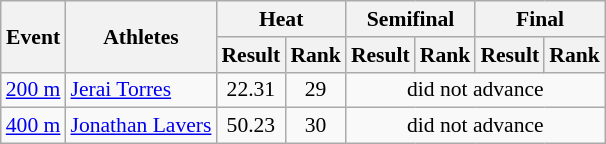<table class="wikitable" border="1" style="font-size:90%">
<tr>
<th rowspan="2">Event</th>
<th rowspan="2">Athletes</th>
<th colspan="2">Heat</th>
<th colspan="2">Semifinal</th>
<th colspan="2">Final</th>
</tr>
<tr>
<th>Result</th>
<th>Rank</th>
<th>Result</th>
<th>Rank</th>
<th>Result</th>
<th>Rank</th>
</tr>
<tr>
<td><a href='#'>200 m</a></td>
<td><a href='#'>Jerai Torres</a></td>
<td align=center>22.31</td>
<td align=center>29</td>
<td align=center colspan="4">did not advance</td>
</tr>
<tr>
<td><a href='#'>400 m</a></td>
<td><a href='#'>Jonathan Lavers</a></td>
<td align=center>50.23</td>
<td align=center>30</td>
<td align=center colspan="4">did not advance</td>
</tr>
</table>
